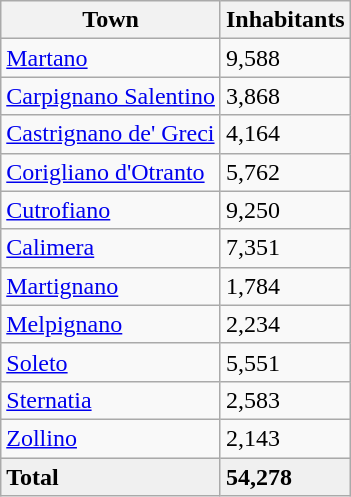<table class="wikitable sortable">
<tr>
<th>Town</th>
<th>Inhabitants</th>
</tr>
<tr>
<td><a href='#'>Martano</a></td>
<td>9,588</td>
</tr>
<tr>
<td><a href='#'>Carpignano Salentino</a></td>
<td>3,868</td>
</tr>
<tr>
<td><a href='#'>Castrignano de' Greci</a></td>
<td>4,164</td>
</tr>
<tr>
<td><a href='#'>Corigliano d'Otranto</a></td>
<td>5,762</td>
</tr>
<tr>
<td><a href='#'>Cutrofiano</a></td>
<td>9,250</td>
</tr>
<tr>
<td><a href='#'>Calimera</a></td>
<td>7,351</td>
</tr>
<tr>
<td><a href='#'>Martignano</a></td>
<td>1,784</td>
</tr>
<tr>
<td><a href='#'>Melpignano</a></td>
<td>2,234</td>
</tr>
<tr>
<td><a href='#'>Soleto</a></td>
<td>5,551</td>
</tr>
<tr>
<td><a href='#'>Sternatia</a></td>
<td>2,583</td>
</tr>
<tr>
<td><a href='#'>Zollino</a></td>
<td>2,143</td>
</tr>
<tr class="sortbottom" style="font-weight:bold; background:#f0f0f0">
<td>Total</td>
<td>54,278</td>
</tr>
</table>
